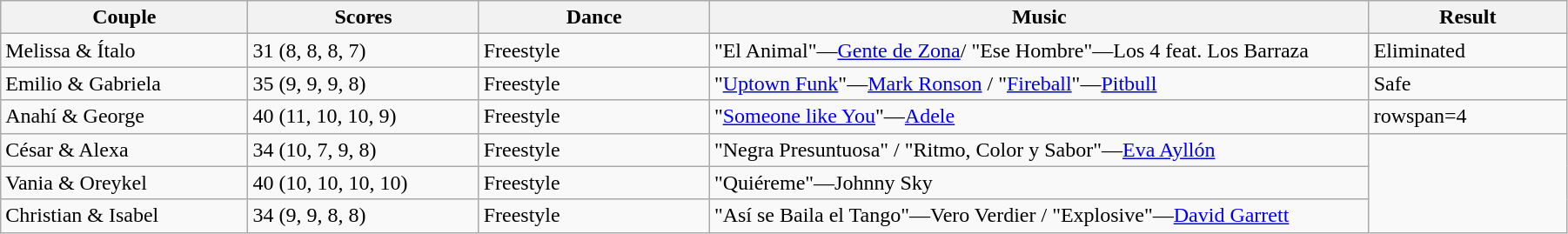<table class="wikitable sortable" style="width:95%; white-space:nowrap">
<tr>
<th style="width:15%;">Couple</th>
<th style="width:14%;">Scores</th>
<th style="width:14%;">Dance</th>
<th style="width:40%;">Music</th>
<th style="width:12%;">Result</th>
</tr>
<tr>
<td>Melissa & Ítalo</td>
<td>31 (8, 8, 8, 7)</td>
<td>Freestyle</td>
<td>"El Animal"—<a href='#'>Gente de Zona</a>/ "Ese Hombre"—Los 4 feat. Los Barraza</td>
<td>Eliminated</td>
</tr>
<tr>
<td>Emilio & Gabriela</td>
<td>35 (9, 9, 9, 8)</td>
<td>Freestyle</td>
<td>"<a href='#'>Uptown Funk</a>"—<a href='#'>Mark Ronson</a> / "<a href='#'>Fireball</a>"—<a href='#'>Pitbull</a></td>
<td>Safe</td>
</tr>
<tr>
<td>Anahí & George</td>
<td>40 (11, 10, 10, 9)</td>
<td>Freestyle</td>
<td>"<a href='#'>Someone like You</a>"—<a href='#'>Adele</a></td>
<td>rowspan=4 </td>
</tr>
<tr>
<td>César & Alexa</td>
<td>34 (10, 7, 9, 8)</td>
<td>Freestyle</td>
<td>"Negra Presuntuosa" / "Ritmo, Color y Sabor"—<a href='#'>Eva Ayllón</a></td>
</tr>
<tr>
<td>Vania & Oreykel</td>
<td>40 (10, 10, 10, 10)</td>
<td>Freestyle</td>
<td>"Quiéreme"—Johnny Sky</td>
</tr>
<tr>
<td>Christian & Isabel</td>
<td>34 (9, 9, 8, 8)</td>
<td>Freestyle</td>
<td>"Así se Baila el Tango"—Vero Verdier / "Explosive"—<a href='#'>David Garrett</a></td>
</tr>
</table>
